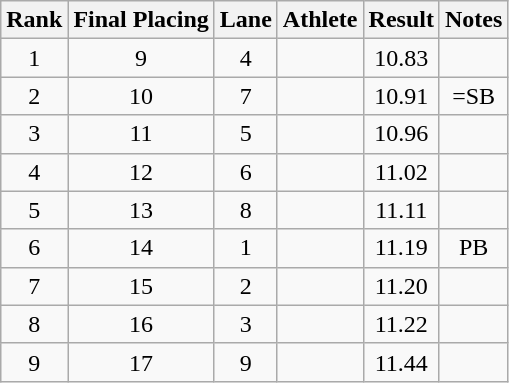<table class="wikitable sortable" style="text-align:center">
<tr>
<th>Rank</th>
<th>Final Placing</th>
<th>Lane</th>
<th>Athlete</th>
<th>Result</th>
<th>Notes</th>
</tr>
<tr>
<td>1</td>
<td>9</td>
<td>4</td>
<td align=left></td>
<td>10.83</td>
<td></td>
</tr>
<tr>
<td>2</td>
<td>10</td>
<td>7</td>
<td align=left></td>
<td>10.91</td>
<td>=SB</td>
</tr>
<tr>
<td>3</td>
<td>11</td>
<td>5</td>
<td align=left></td>
<td>10.96</td>
<td></td>
</tr>
<tr>
<td>4</td>
<td>12</td>
<td>6</td>
<td align=left></td>
<td>11.02</td>
<td></td>
</tr>
<tr>
<td>5</td>
<td>13</td>
<td>8</td>
<td align=left></td>
<td>11.11</td>
<td></td>
</tr>
<tr>
<td>6</td>
<td>14</td>
<td>1</td>
<td align=left></td>
<td>11.19</td>
<td>PB</td>
</tr>
<tr>
<td>7</td>
<td>15</td>
<td>2</td>
<td align=left></td>
<td>11.20</td>
<td></td>
</tr>
<tr>
<td>8</td>
<td>16</td>
<td>3</td>
<td align=left></td>
<td>11.22</td>
<td></td>
</tr>
<tr>
<td>9</td>
<td>17</td>
<td>9</td>
<td align=left></td>
<td>11.44</td>
<td></td>
</tr>
</table>
